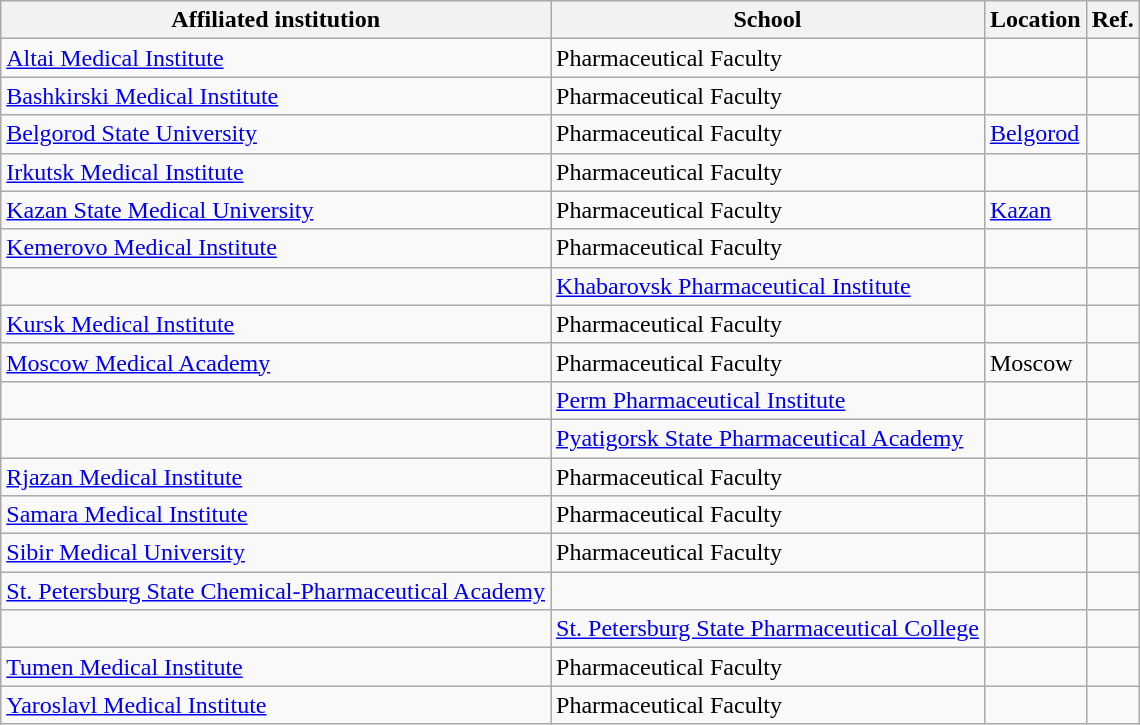<table class="wikitable sortable">
<tr>
<th>Affiliated institution</th>
<th>School</th>
<th>Location</th>
<th>Ref.</th>
</tr>
<tr>
<td><a href='#'>Altai Medical Institute</a></td>
<td>Pharmaceutical Faculty</td>
<td></td>
<td></td>
</tr>
<tr>
<td><a href='#'>Bashkirski Medical Institute</a></td>
<td>Pharmaceutical Faculty</td>
<td></td>
<td></td>
</tr>
<tr>
<td><a href='#'>Belgorod State University</a></td>
<td>Pharmaceutical Faculty</td>
<td><a href='#'>Belgorod</a></td>
<td></td>
</tr>
<tr>
<td><a href='#'>Irkutsk Medical Institute</a></td>
<td>Pharmaceutical Faculty</td>
<td></td>
<td></td>
</tr>
<tr>
<td><a href='#'>Kazan State Medical University</a></td>
<td>Pharmaceutical Faculty</td>
<td><a href='#'>Kazan</a></td>
<td></td>
</tr>
<tr>
<td><a href='#'>Kemerovo Medical Institute</a></td>
<td>Pharmaceutical Faculty</td>
<td></td>
<td></td>
</tr>
<tr>
<td></td>
<td><a href='#'>Khabarovsk Pharmaceutical Institute</a></td>
<td></td>
<td></td>
</tr>
<tr>
<td><a href='#'>Kursk Medical Institute</a></td>
<td>Pharmaceutical Faculty</td>
<td></td>
<td></td>
</tr>
<tr>
<td><a href='#'>Moscow Medical Academy</a></td>
<td>Pharmaceutical Faculty</td>
<td>Moscow</td>
<td></td>
</tr>
<tr>
<td></td>
<td><a href='#'>Perm Pharmaceutical Institute</a></td>
<td></td>
<td></td>
</tr>
<tr>
<td></td>
<td><a href='#'>Pyatigorsk State Pharmaceutical Academy</a></td>
<td></td>
<td></td>
</tr>
<tr>
<td><a href='#'>Rjazan Medical Institute</a></td>
<td>Pharmaceutical Faculty</td>
<td></td>
<td></td>
</tr>
<tr>
<td><a href='#'>Samara Medical Institute</a></td>
<td>Pharmaceutical Faculty</td>
<td></td>
<td></td>
</tr>
<tr>
<td><a href='#'>Sibir Medical University</a></td>
<td>Pharmaceutical Faculty</td>
<td></td>
<td></td>
</tr>
<tr>
<td><a href='#'>St. Petersburg State Chemical-Pharmaceutical Academy</a></td>
<td></td>
<td></td>
<td></td>
</tr>
<tr>
<td></td>
<td><a href='#'>St. Petersburg State Pharmaceutical College</a></td>
<td></td>
<td></td>
</tr>
<tr>
<td><a href='#'>Tumen Medical Institute</a></td>
<td>Pharmaceutical Faculty</td>
<td></td>
<td></td>
</tr>
<tr>
<td><a href='#'>Yaroslavl Medical Institute</a></td>
<td>Pharmaceutical Faculty</td>
<td></td>
<td></td>
</tr>
</table>
